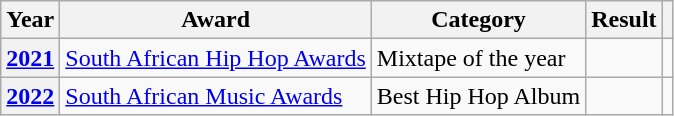<table class="wikitable plainrowheaders">
<tr>
<th>Year</th>
<th>Award</th>
<th>Category</th>
<th>Result</th>
<th></th>
</tr>
<tr>
<th scope="row"><a href='#'>2021</a></th>
<td><a href='#'>South African Hip Hop Awards</a></td>
<td>Mixtape of the year</td>
<td></td>
<td></td>
</tr>
<tr>
<th scope="row"><a href='#'>2022</a></th>
<td><a href='#'>South African Music Awards</a></td>
<td>Best Hip Hop Album</td>
<td></td>
<td></td>
</tr>
</table>
